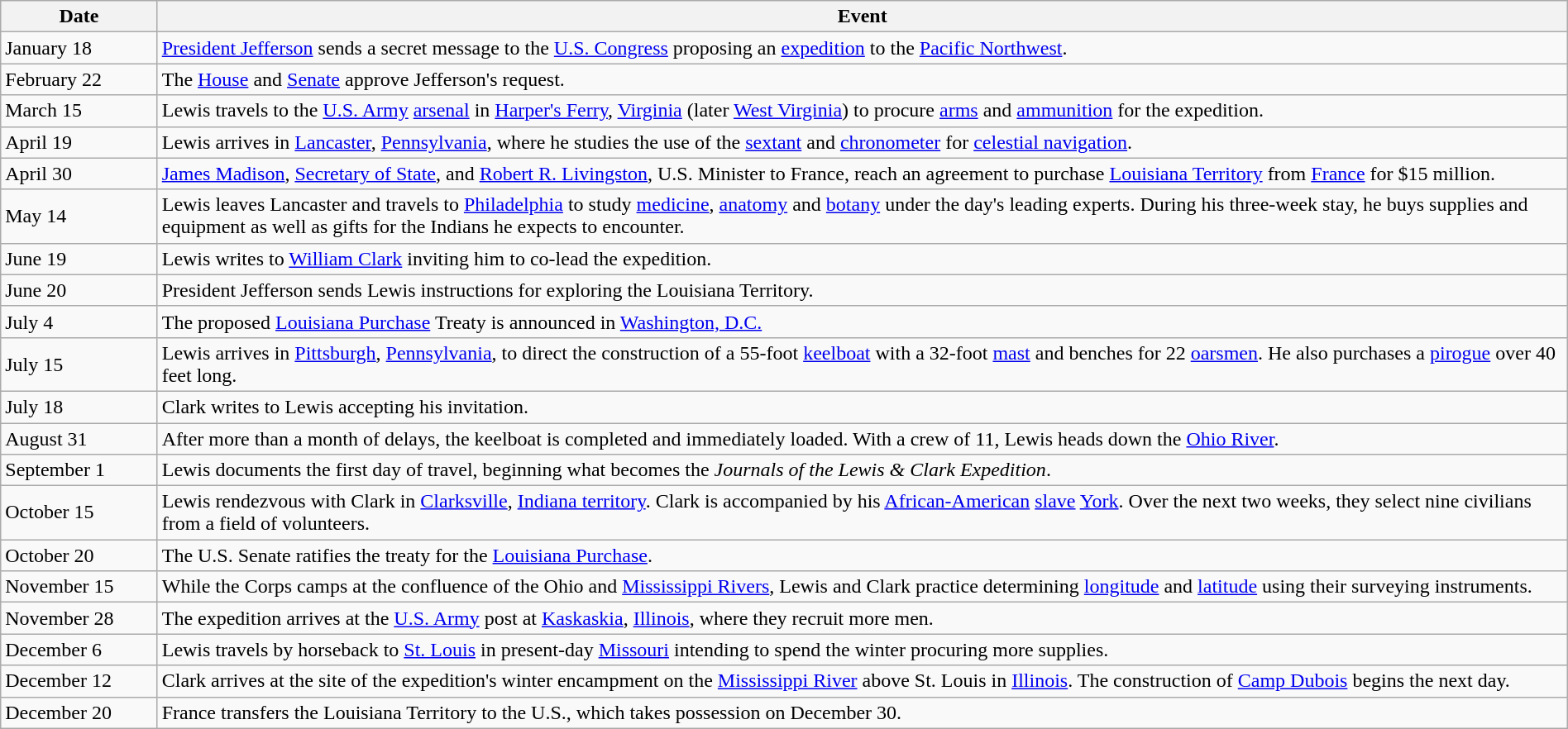<table class="wikitable" style="width:100%;">
<tr>
<th style="width:10%">Date</th>
<th style="width:90%">Event</th>
</tr>
<tr>
<td>January 18</td>
<td><a href='#'>President Jefferson</a> sends a secret message to the <a href='#'>U.S. Congress</a> proposing an <a href='#'>expedition</a> to the <a href='#'>Pacific Northwest</a>.</td>
</tr>
<tr>
<td>February 22</td>
<td>The <a href='#'>House</a> and <a href='#'>Senate</a> approve Jefferson's request.</td>
</tr>
<tr>
<td>March 15</td>
<td>Lewis travels to the <a href='#'>U.S. Army</a> <a href='#'>arsenal</a> in <a href='#'>Harper's Ferry</a>, <a href='#'>Virginia</a> (later <a href='#'>West Virginia</a>) to procure <a href='#'>arms</a> and <a href='#'>ammunition</a> for the expedition.</td>
</tr>
<tr>
<td>April 19</td>
<td>Lewis arrives in <a href='#'>Lancaster</a>, <a href='#'>Pennsylvania</a>, where he studies the use of the <a href='#'>sextant</a> and <a href='#'>chronometer</a> for <a href='#'>celestial navigation</a>.</td>
</tr>
<tr>
<td>April 30</td>
<td><a href='#'>James Madison</a>, <a href='#'>Secretary of State</a>, and <a href='#'>Robert R. Livingston</a>, U.S. Minister to France, reach an agreement to purchase  <a href='#'>Louisiana Territory</a> from <a href='#'>France</a> for $15 million.</td>
</tr>
<tr>
<td>May 14</td>
<td>Lewis leaves Lancaster and travels to <a href='#'>Philadelphia</a> to study <a href='#'>medicine</a>, <a href='#'>anatomy</a> and <a href='#'>botany</a> under the day's leading experts. During his three-week stay, he buys supplies and equipment as well as gifts for the Indians he expects to encounter.</td>
</tr>
<tr>
<td>June 19</td>
<td>Lewis writes to <a href='#'>William Clark</a> inviting him to co-lead the expedition.</td>
</tr>
<tr>
<td>June 20</td>
<td>President Jefferson sends Lewis instructions for exploring the Louisiana Territory.</td>
</tr>
<tr>
<td>July 4</td>
<td>The proposed <a href='#'>Louisiana Purchase</a> Treaty is announced in <a href='#'>Washington, D.C.</a></td>
</tr>
<tr>
<td>July 15</td>
<td>Lewis arrives in <a href='#'>Pittsburgh</a>, <a href='#'>Pennsylvania</a>, to direct the construction of a 55-foot <a href='#'>keelboat</a> with a 32-foot <a href='#'>mast</a> and benches for 22 <a href='#'>oarsmen</a>. He also purchases a <a href='#'>pirogue</a> over 40 feet long.</td>
</tr>
<tr>
<td>July 18</td>
<td>Clark writes to Lewis accepting his invitation.</td>
</tr>
<tr>
<td>August 31</td>
<td>After more than a month of delays, the keelboat is completed and immediately loaded. With a crew of 11, Lewis heads down the <a href='#'>Ohio River</a>.</td>
</tr>
<tr>
<td>September 1</td>
<td>Lewis documents the first day of travel, beginning what becomes the <em>Journals of the Lewis & Clark Expedition</em>.</td>
</tr>
<tr>
<td>October 15</td>
<td>Lewis rendezvous with Clark in <a href='#'>Clarksville</a>, <a href='#'>Indiana territory</a>. Clark is accompanied by his <a href='#'>African-American</a> <a href='#'>slave</a> <a href='#'>York</a>. Over the next two weeks, they select nine civilians from a field of volunteers.</td>
</tr>
<tr>
<td>October 20</td>
<td>The U.S. Senate ratifies the treaty for the <a href='#'>Louisiana Purchase</a>.</td>
</tr>
<tr>
<td>November 15</td>
<td>While the Corps camps at the confluence of the Ohio and <a href='#'>Mississippi Rivers</a>, Lewis and Clark practice determining <a href='#'>longitude</a> and <a href='#'>latitude</a> using their surveying instruments.</td>
</tr>
<tr>
<td>November 28</td>
<td>The expedition arrives at the <a href='#'>U.S. Army</a> post at <a href='#'>Kaskaskia</a>, <a href='#'>Illinois</a>, where they recruit more men.</td>
</tr>
<tr>
<td>December 6</td>
<td>Lewis travels by horseback to <a href='#'>St. Louis</a> in present-day <a href='#'>Missouri</a> intending to spend the winter procuring more supplies.</td>
</tr>
<tr>
<td>December 12</td>
<td>Clark arrives at the site of the expedition's winter encampment on the <a href='#'>Mississippi River</a> above St. Louis in <a href='#'>Illinois</a>. The construction of <a href='#'>Camp Dubois</a> begins the next day.</td>
</tr>
<tr>
<td>December 20</td>
<td>France transfers the Louisiana Territory to the U.S., which takes possession on December 30.</td>
</tr>
</table>
